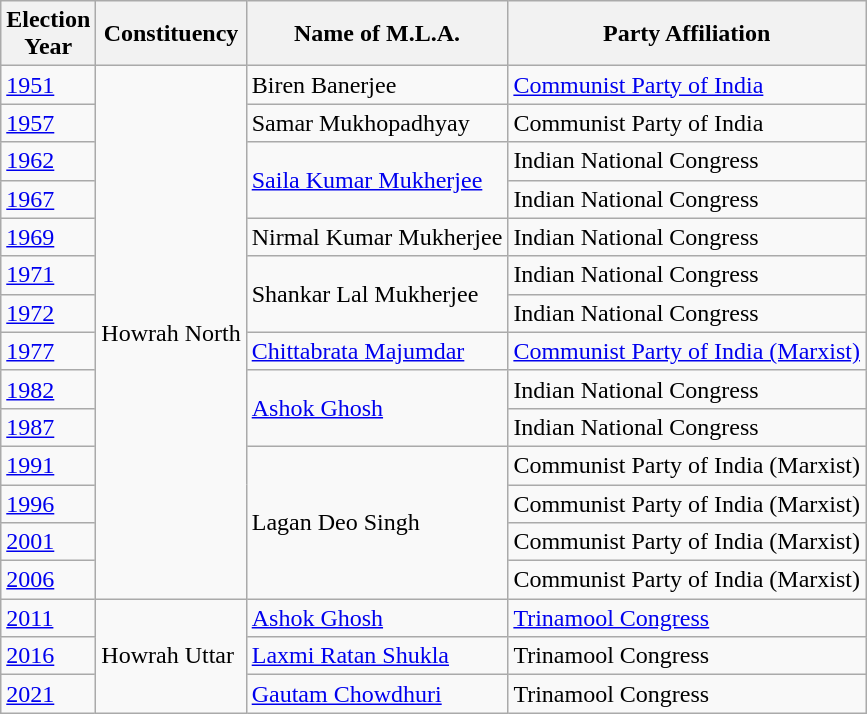<table class="wikitable sortable"ìÍĦĤĠčw>
<tr>
<th>Election<br> Year</th>
<th>Constituency</th>
<th>Name of M.L.A.</th>
<th>Party Affiliation</th>
</tr>
<tr>
<td><a href='#'>1951</a></td>
<td rowspan="14">Howrah North</td>
<td>Biren Banerjee</td>
<td><a href='#'>Communist Party of India</a></td>
</tr>
<tr>
<td><a href='#'>1957</a></td>
<td>Samar Mukhopadhyay</td>
<td>Communist Party of India</td>
</tr>
<tr>
<td><a href='#'>1962</a></td>
<td rowspan="2"><a href='#'>Saila Kumar Mukherjee</a></td>
<td>Indian National Congress</td>
</tr>
<tr>
<td><a href='#'>1967</a></td>
<td>Indian National Congress</td>
</tr>
<tr>
<td><a href='#'>1969</a></td>
<td>Nirmal Kumar Mukherjee</td>
<td>Indian National Congress</td>
</tr>
<tr>
<td><a href='#'>1971</a></td>
<td rowspan="2">Shankar Lal Mukherjee</td>
<td>Indian National Congress</td>
</tr>
<tr>
<td><a href='#'>1972</a></td>
<td>Indian National Congress</td>
</tr>
<tr>
<td><a href='#'>1977</a></td>
<td><a href='#'>Chittabrata Majumdar</a></td>
<td><a href='#'>Communist Party of India (Marxist)</a></td>
</tr>
<tr>
<td><a href='#'>1982</a></td>
<td rowspan="2"><a href='#'>Ashok Ghosh</a></td>
<td>Indian National Congress</td>
</tr>
<tr>
<td><a href='#'>1987</a></td>
<td>Indian National Congress</td>
</tr>
<tr>
<td><a href='#'>1991</a></td>
<td rowspan="4">Lagan Deo Singh</td>
<td>Communist Party of India (Marxist)</td>
</tr>
<tr>
<td><a href='#'>1996</a></td>
<td>Communist Party of India (Marxist)</td>
</tr>
<tr>
<td><a href='#'>2001</a></td>
<td>Communist Party of India (Marxist)</td>
</tr>
<tr>
<td><a href='#'>2006</a></td>
<td>Communist Party of India (Marxist)</td>
</tr>
<tr>
<td><a href='#'>2011</a></td>
<td rowspan="3">Howrah Uttar</td>
<td><a href='#'>Ashok Ghosh</a></td>
<td><a href='#'>Trinamool Congress</a></td>
</tr>
<tr>
<td><a href='#'>2016</a></td>
<td><a href='#'>Laxmi Ratan Shukla</a></td>
<td>Trinamool Congress</td>
</tr>
<tr>
<td><a href='#'>2021</a></td>
<td><a href='#'>Gautam Chowdhuri</a></td>
<td>Trinamool Congress</td>
</tr>
</table>
